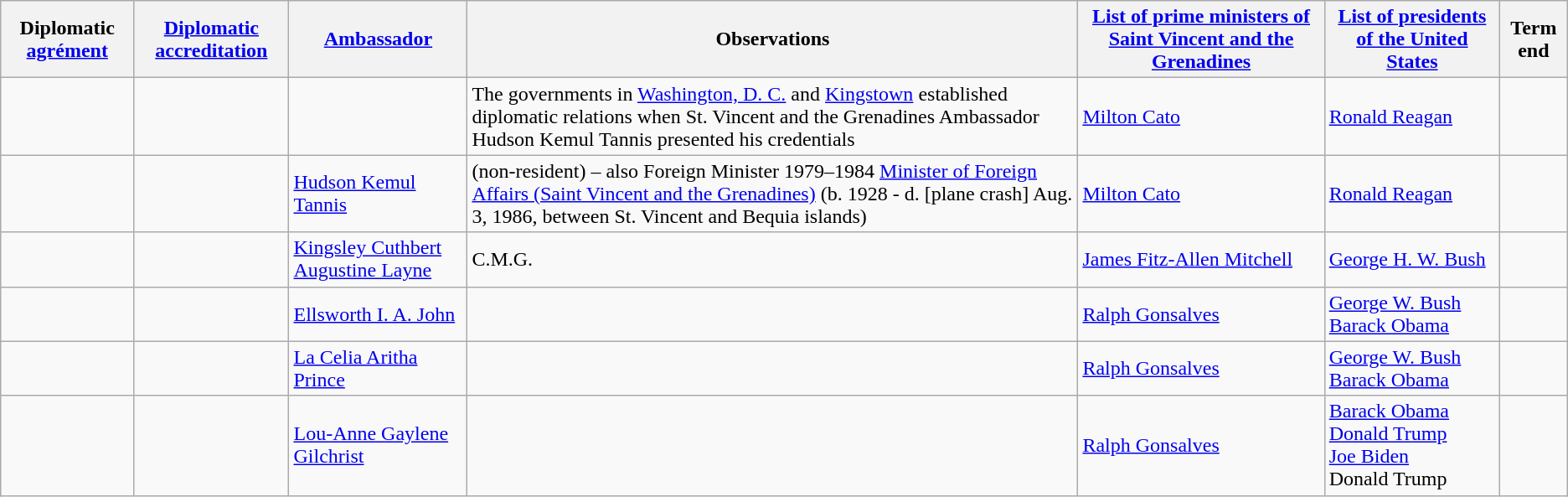<table class="wikitable sortable">
<tr>
<th>Diplomatic <a href='#'>agrément</a></th>
<th><a href='#'>Diplomatic accreditation</a></th>
<th><a href='#'>Ambassador</a></th>
<th>Observations</th>
<th><a href='#'>List of prime ministers of Saint Vincent and the Grenadines</a></th>
<th><a href='#'>List of presidents of the United States</a></th>
<th>Term end</th>
</tr>
<tr>
<td></td>
<td></td>
<td></td>
<td>The governments in <a href='#'>Washington, D. C.</a> and <a href='#'>Kingstown</a> established diplomatic relations when St. Vincent and the Grenadines Ambassador Hudson Kemul Tannis presented his credentials</td>
<td><a href='#'>Milton Cato</a></td>
<td><a href='#'>Ronald Reagan</a></td>
<td></td>
</tr>
<tr>
<td></td>
<td></td>
<td><a href='#'>Hudson Kemul Tannis</a></td>
<td>(non-resident) – also Foreign Minister 1979–1984 <a href='#'>Minister of Foreign Affairs (Saint Vincent and the Grenadines)</a> (b. 1928 - d. [plane crash] Aug. 3, 1986, between St. Vincent and Bequia islands)</td>
<td><a href='#'>Milton Cato</a></td>
<td><a href='#'>Ronald Reagan</a></td>
<td></td>
</tr>
<tr>
<td></td>
<td></td>
<td><a href='#'>Kingsley Cuthbert Augustine Layne</a></td>
<td>C.M.G.</td>
<td><a href='#'>James Fitz-Allen Mitchell</a></td>
<td><a href='#'>George H. W. Bush</a></td>
<td></td>
</tr>
<tr>
<td></td>
<td></td>
<td><a href='#'>Ellsworth I. A. John</a></td>
<td></td>
<td><a href='#'>Ralph Gonsalves</a></td>
<td><a href='#'>George W. Bush</a><br><a href='#'>Barack Obama</a></td>
<td></td>
</tr>
<tr>
<td></td>
<td></td>
<td><a href='#'>La Celia Aritha Prince</a></td>
<td></td>
<td><a href='#'>Ralph Gonsalves</a></td>
<td><a href='#'>George W. Bush</a><br><a href='#'>Barack Obama</a></td>
<td></td>
</tr>
<tr>
<td></td>
<td></td>
<td><a href='#'>Lou-Anne Gaylene Gilchrist</a></td>
<td></td>
<td><a href='#'>Ralph Gonsalves</a></td>
<td><a href='#'>Barack Obama</a><br><a href='#'>Donald Trump</a><br><a href='#'>Joe Biden</a><br>Donald Trump</td>
<td></td>
</tr>
</table>
